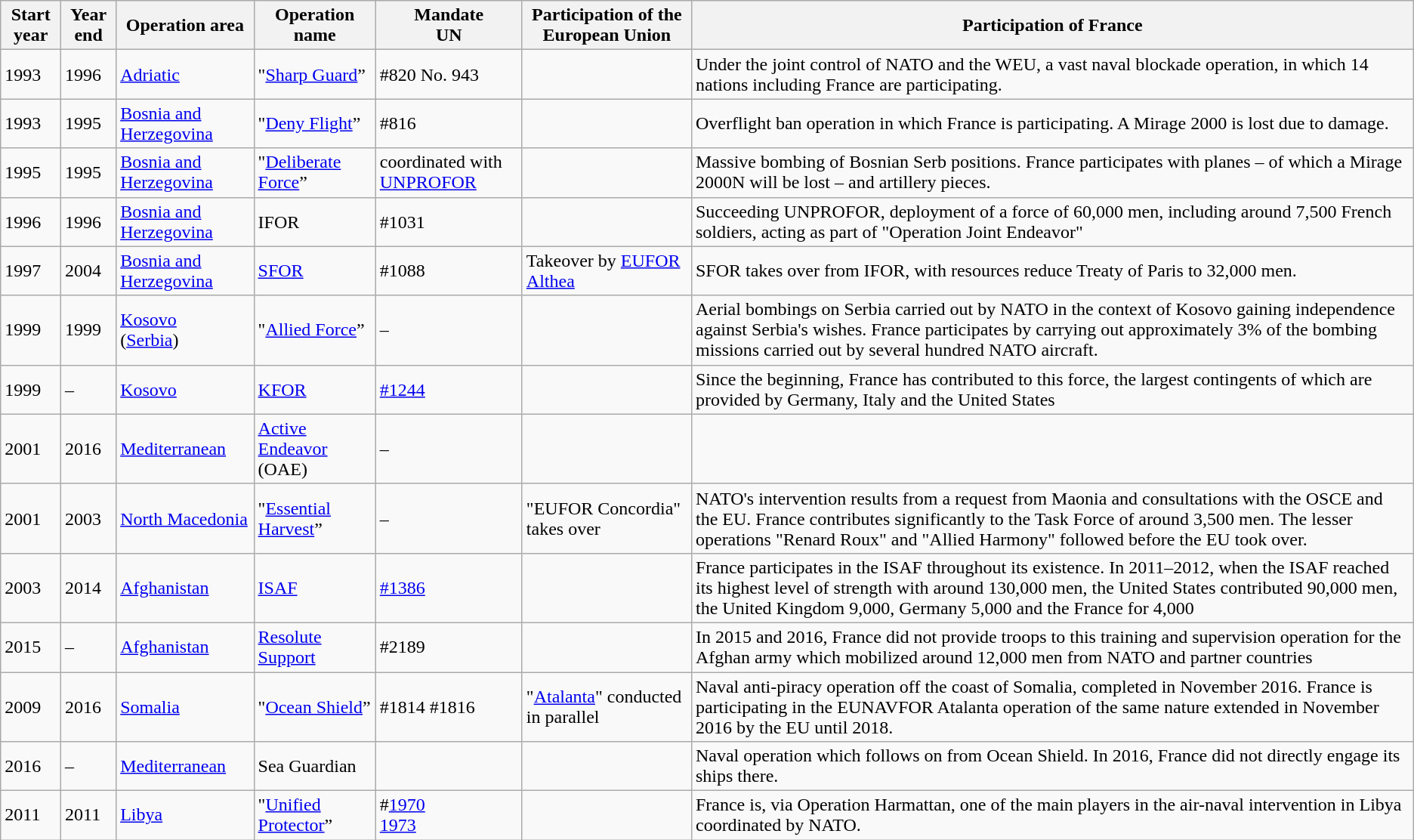<table class="wikitable sortable">
<tr>
<th>Start year</th>
<th>Year end</th>
<th>Operation area</th>
<th>Operation name</th>
<th>Mandate<br>UN</th>
<th>Participation of the European Union</th>
<th>Participation of France</th>
</tr>
<tr>
<td>1993</td>
<td>1996</td>
<td><a href='#'>Adriatic</a></td>
<td>"<a href='#'>Sharp Guard</a>”</td>
<td>#820 No. 943</td>
<td></td>
<td>Under the joint control of NATO and the WEU, a vast naval blockade operation, in which 14 nations including France are participating.</td>
</tr>
<tr>
<td>1993</td>
<td>1995</td>
<td><a href='#'>Bosnia and Herzegovina</a></td>
<td>"<a href='#'>Deny Flight</a>”</td>
<td>#816</td>
<td></td>
<td>Overflight ban operation in which France is participating. A Mirage 2000 is lost due to damage.</td>
</tr>
<tr>
<td>1995</td>
<td>1995</td>
<td><a href='#'>Bosnia and Herzegovina</a></td>
<td>"<a href='#'>Deliberate Force</a>”</td>
<td>coordinated with <a href='#'>UNPROFOR</a></td>
<td></td>
<td>Massive bombing of Bosnian Serb positions. France participates with planes – of which a Mirage 2000N will be lost – and artillery pieces.</td>
</tr>
<tr>
<td>1996</td>
<td>1996</td>
<td><a href='#'>Bosnia and Herzegovina</a></td>
<td>IFOR</td>
<td>#1031</td>
<td></td>
<td>Succeeding UNPROFOR, deployment of a force of 60,000 men, including around 7,500 French soldiers, acting as part of "Operation Joint Endeavor"</td>
</tr>
<tr>
<td>1997</td>
<td>2004</td>
<td><a href='#'>Bosnia and Herzegovina</a></td>
<td><a href='#'>SFOR</a></td>
<td>#1088</td>
<td>Takeover by <a href='#'>EUFOR Althea</a></td>
<td>SFOR takes over from IFOR, with resources reduce Treaty of Paris to 32,000 men.</td>
</tr>
<tr>
<td>1999</td>
<td>1999</td>
<td><a href='#'>Kosovo</a><br>(<a href='#'>Serbia</a>)</td>
<td>"<a href='#'>Allied Force</a>”</td>
<td>–</td>
<td></td>
<td>Aerial bombings on Serbia carried out by NATO in the context of Kosovo gaining independence against Serbia's wishes. France participates by carrying out approximately 3% of the bombing missions carried out by several hundred NATO aircraft.</td>
</tr>
<tr>
<td>1999</td>
<td>–</td>
<td><a href='#'>Kosovo</a></td>
<td><a href='#'>KFOR</a></td>
<td><a href='#'>#1244</a></td>
<td></td>
<td>Since the beginning, France has contributed to this force, the largest contingents of which are provided by Germany, Italy and the United States</td>
</tr>
<tr>
<td>2001</td>
<td>2016</td>
<td><a href='#'>Mediterranean</a></td>
<td><a href='#'>Active Endeavor</a> (OAE)</td>
<td>–</td>
<td></td>
<td></td>
</tr>
<tr>
<td>2001</td>
<td>2003</td>
<td><a href='#'>North Macedonia</a></td>
<td>"<a href='#'>Essential Harvest</a>”</td>
<td>–</td>
<td>"EUFOR Concordia" takes over</td>
<td>NATO's intervention results from a request from Maonia and consultations with the OSCE and the EU. France contributes significantly to the Task Force of around 3,500 men. The lesser operations "Renard Roux" and "Allied Harmony" followed before the EU took over.</td>
</tr>
<tr>
<td>2003</td>
<td>2014</td>
<td><a href='#'>Afghanistan</a></td>
<td><a href='#'>ISAF</a></td>
<td><a href='#'>#1386</a></td>
<td></td>
<td>France participates in the ISAF throughout its existence. In 2011–2012, when the ISAF reached its highest level of strength with around 130,000 men, the United States contributed 90,000 men, the United Kingdom 9,000, Germany 5,000 and the France for 4,000</td>
</tr>
<tr>
<td>2015</td>
<td>–</td>
<td><a href='#'>Afghanistan</a></td>
<td><a href='#'>Resolute Support</a></td>
<td>#2189</td>
<td></td>
<td>In 2015 and 2016, France did not provide troops to this training and supervision operation for the Afghan army which mobilized around 12,000 men from NATO and partner countries</td>
</tr>
<tr>
<td>2009</td>
<td>2016</td>
<td><a href='#'>Somalia</a></td>
<td>"<a href='#'>Ocean Shield</a>”</td>
<td>#1814 #1816</td>
<td>"<a href='#'>Atalanta</a>" conducted in parallel</td>
<td>Naval anti-piracy operation off the coast of Somalia, completed in November 2016. France is participating in the EUNAVFOR Atalanta operation of the same nature extended in November 2016 by the EU until 2018.</td>
</tr>
<tr>
<td>2016</td>
<td>–</td>
<td><a href='#'>Mediterranean</a></td>
<td>Sea Guardian</td>
<td></td>
<td></td>
<td>Naval operation which follows on from Ocean Shield. In 2016, France did not directly engage its ships there.</td>
</tr>
<tr>
<td>2011</td>
<td>2011</td>
<td><a href='#'>Libya</a></td>
<td>"<a href='#'>Unified Protector</a>”</td>
<td>#<a href='#'>1970</a><br><a href='#'>1973</a></td>
<td></td>
<td>France is, via Operation Harmattan, one of the main players in the air-naval intervention in Libya coordinated by NATO.</td>
</tr>
</table>
